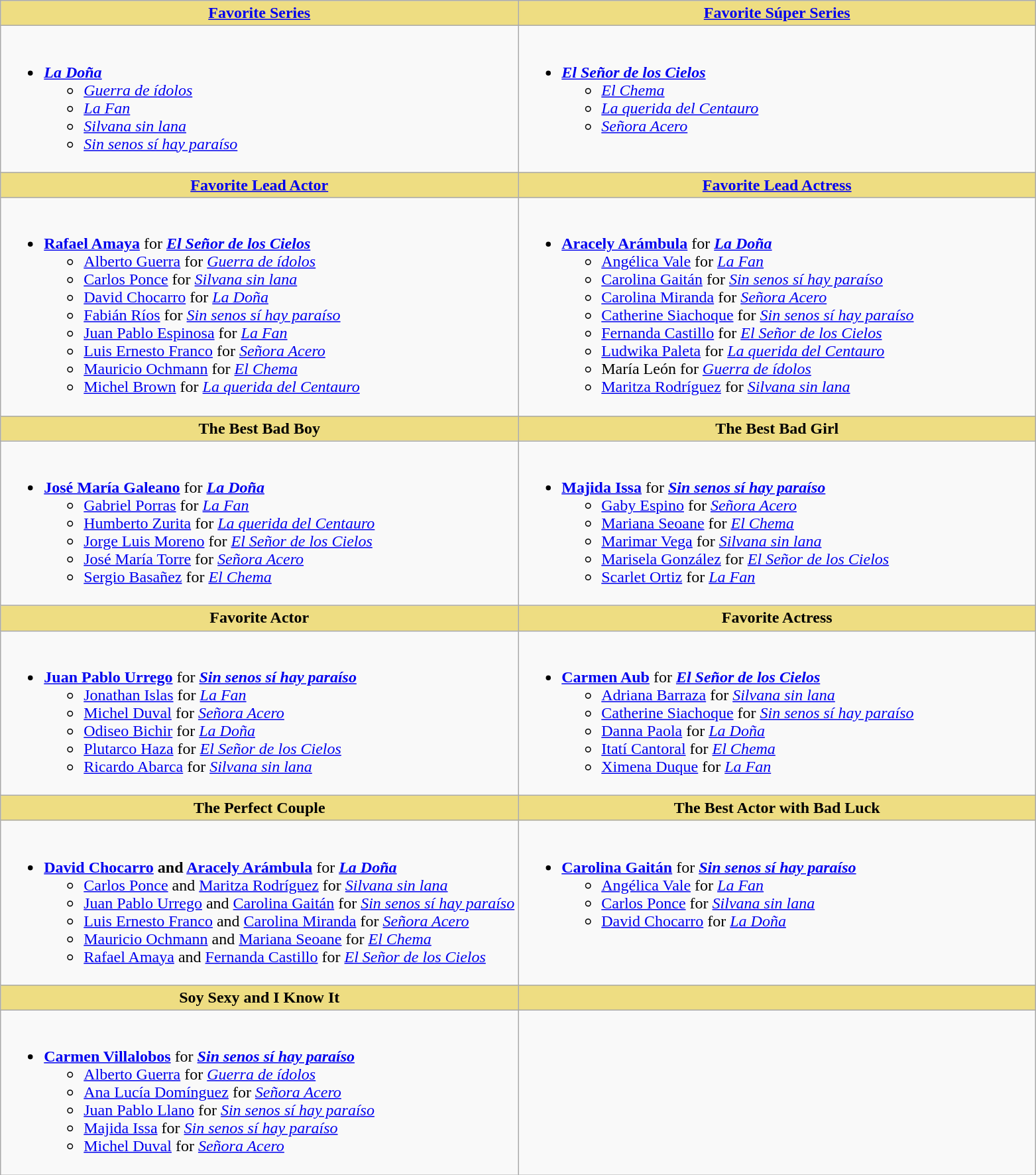<table class=wikitable>
<tr>
<th style="background:#EEDD82; width:50%"><a href='#'>Favorite Series</a></th>
<th style="background:#EEDD82; width:50%"><a href='#'>Favorite Súper Series</a></th>
</tr>
<tr>
<td valign="top"><br><ul><li><strong><em><a href='#'>La Doña</a></em></strong><ul><li><em><a href='#'>Guerra de ídolos</a></em></li><li><em><a href='#'>La Fan</a></em></li><li><em><a href='#'>Silvana sin lana</a></em></li><li><em><a href='#'>Sin senos sí hay paraíso</a></em></li></ul></li></ul></td>
<td valign="top"><br><ul><li><strong><em><a href='#'>El Señor de los Cielos</a></em></strong><ul><li><em><a href='#'>El Chema</a></em></li><li><em><a href='#'>La querida del Centauro</a></em></li><li><em><a href='#'>Señora Acero</a></em></li></ul></li></ul></td>
</tr>
<tr>
<th style="background:#EEDD82; width:50%"><a href='#'>Favorite Lead Actor</a></th>
<th style="background:#EEDD82; width:50%"><a href='#'>Favorite Lead Actress</a></th>
</tr>
<tr>
<td valign="top"><br><ul><li><strong><a href='#'>Rafael Amaya</a></strong> for <strong><em><a href='#'>El Señor de los Cielos</a></em></strong><ul><li><a href='#'>Alberto Guerra</a> for <em><a href='#'>Guerra de ídolos</a></em></li><li><a href='#'>Carlos Ponce</a> for <em><a href='#'>Silvana sin lana</a></em></li><li><a href='#'>David Chocarro</a> for <em><a href='#'>La Doña</a></em></li><li><a href='#'>Fabián Ríos</a> for <em><a href='#'>Sin senos sí hay paraíso</a></em></li><li><a href='#'>Juan Pablo Espinosa</a> for <em><a href='#'>La Fan</a></em></li><li><a href='#'>Luis Ernesto Franco</a> for <em><a href='#'>Señora Acero</a></em></li><li><a href='#'>Mauricio Ochmann</a> for <em><a href='#'>El Chema</a></em></li><li><a href='#'>Michel Brown</a> for <em><a href='#'>La querida del Centauro</a></em></li></ul></li></ul></td>
<td valign="top"><br><ul><li><strong><a href='#'>Aracely Arámbula</a></strong> for <strong><em><a href='#'>La Doña</a></em></strong><ul><li><a href='#'>Angélica Vale</a> for <em><a href='#'>La Fan</a></em></li><li><a href='#'>Carolina Gaitán</a> for <em><a href='#'>Sin senos sí hay paraíso</a></em></li><li><a href='#'>Carolina Miranda</a> for <em><a href='#'>Señora Acero</a></em></li><li><a href='#'>Catherine Siachoque</a> for <em><a href='#'>Sin senos sí hay paraíso</a></em></li><li><a href='#'>Fernanda Castillo</a> for <em><a href='#'>El Señor de los Cielos</a></em></li><li><a href='#'>Ludwika Paleta</a> for <em><a href='#'>La querida del Centauro</a></em></li><li>María León for <em><a href='#'>Guerra de ídolos</a></em></li><li><a href='#'>Maritza Rodríguez</a> for <em><a href='#'>Silvana sin lana</a></em></li></ul></li></ul></td>
</tr>
<tr>
<th style="background:#EEDD82; width:50%">The Best Bad Boy</th>
<th style="background:#EEDD82; width:50%">The Best Bad Girl</th>
</tr>
<tr>
<td valign="top"><br><ul><li><strong><a href='#'>José María Galeano</a></strong> for <strong><em><a href='#'>La Doña</a></em></strong><ul><li><a href='#'>Gabriel Porras</a> for <em><a href='#'>La Fan</a></em></li><li><a href='#'>Humberto Zurita</a> for <em><a href='#'>La querida del Centauro</a></em></li><li><a href='#'>Jorge Luis Moreno</a> for <em><a href='#'>El Señor de los Cielos</a></em></li><li><a href='#'>José María Torre</a> for <em><a href='#'>Señora Acero</a></em></li><li><a href='#'>Sergio Basañez</a> for <em><a href='#'>El Chema</a></em></li></ul></li></ul></td>
<td valign="top"><br><ul><li><strong><a href='#'>Majida Issa</a></strong> for <strong><em><a href='#'>Sin senos sí hay paraíso</a></em></strong><ul><li><a href='#'>Gaby Espino</a> for <em><a href='#'>Señora Acero</a></em></li><li><a href='#'>Mariana Seoane</a> for <em><a href='#'>El Chema</a></em></li><li><a href='#'>Marimar Vega</a> for <em><a href='#'>Silvana sin lana</a></em></li><li><a href='#'>Marisela González</a> for <em><a href='#'>El Señor de los Cielos</a></em></li><li><a href='#'>Scarlet Ortiz</a> for <em><a href='#'>La Fan</a></em></li></ul></li></ul></td>
</tr>
<tr>
<th style="background:#EEDD82; width:50%">Favorite Actor</th>
<th style="background:#EEDD82; width:50%">Favorite Actress</th>
</tr>
<tr>
<td valign="top"><br><ul><li><strong><a href='#'>Juan Pablo Urrego</a></strong> for <strong><em><a href='#'>Sin senos sí hay paraíso</a></em></strong><ul><li><a href='#'>Jonathan Islas</a> for <em><a href='#'>La Fan</a></em></li><li><a href='#'>Michel Duval</a> for <em><a href='#'>Señora Acero</a></em></li><li><a href='#'>Odiseo Bichir</a> for <em><a href='#'>La Doña</a></em></li><li><a href='#'>Plutarco Haza</a> for <em><a href='#'>El Señor de los Cielos</a></em></li><li><a href='#'>Ricardo Abarca</a> for <em><a href='#'>Silvana sin lana</a></em></li></ul></li></ul></td>
<td valign="top"><br><ul><li><strong><a href='#'>Carmen Aub</a></strong> for <strong><em><a href='#'>El Señor de los Cielos</a></em></strong><ul><li><a href='#'>Adriana Barraza</a> for <em><a href='#'>Silvana sin lana</a></em></li><li><a href='#'>Catherine Siachoque</a> for <em><a href='#'>Sin senos sí hay paraíso</a></em></li><li><a href='#'>Danna Paola</a> for <em><a href='#'>La Doña</a></em></li><li><a href='#'>Itatí Cantoral</a> for <em><a href='#'>El Chema</a></em></li><li><a href='#'>Ximena Duque</a> for <em><a href='#'>La Fan</a></em></li></ul></li></ul></td>
</tr>
<tr>
<th style="background:#EEDD82; width:50%">The Perfect Couple</th>
<th style="background:#EEDD82; width:50%">The Best Actor with Bad Luck</th>
</tr>
<tr>
<td valign="top"><br><ul><li><strong><a href='#'>David Chocarro</a> and <a href='#'>Aracely Arámbula</a></strong> for <strong><em><a href='#'>La Doña</a></em></strong><ul><li><a href='#'>Carlos Ponce</a> and <a href='#'>Maritza Rodríguez</a> for <em><a href='#'>Silvana sin lana</a></em></li><li><a href='#'>Juan Pablo Urrego</a> and <a href='#'>Carolina Gaitán</a> for <em><a href='#'>Sin senos sí hay paraíso</a></em></li><li><a href='#'>Luis Ernesto Franco</a> and <a href='#'>Carolina Miranda</a> for <em><a href='#'>Señora Acero</a></em></li><li><a href='#'>Mauricio Ochmann</a> and <a href='#'>Mariana Seoane</a> for <em><a href='#'>El Chema</a></em></li><li><a href='#'>Rafael Amaya</a> and <a href='#'>Fernanda Castillo</a> for <em><a href='#'>El Señor de los Cielos</a></em></li></ul></li></ul></td>
<td valign="top"><br><ul><li><strong><a href='#'>Carolina Gaitán</a></strong> for <strong><em><a href='#'>Sin senos sí hay paraíso</a></em></strong><ul><li><a href='#'>Angélica Vale</a> for <em><a href='#'>La Fan</a></em></li><li><a href='#'>Carlos Ponce</a> for <em><a href='#'>Silvana sin lana</a></em></li><li><a href='#'>David Chocarro</a> for <em><a href='#'>La Doña</a></em></li></ul></li></ul></td>
</tr>
<tr>
<th style="background:#EEDD82; width:50%">Soy Sexy and I Know It</th>
<th style="background:#EEDD82; width:50%"></th>
</tr>
<tr>
<td valign="top"><br><ul><li><strong><a href='#'>Carmen Villalobos</a></strong> for <strong><em><a href='#'>Sin senos sí hay paraíso</a></em></strong><ul><li><a href='#'>Alberto Guerra</a> for <em><a href='#'>Guerra de ídolos</a></em></li><li><a href='#'>Ana Lucía Domínguez</a> for <em><a href='#'>Señora Acero</a></em></li><li><a href='#'>Juan Pablo Llano</a> for <em><a href='#'>Sin senos sí hay paraíso</a></em></li><li><a href='#'>Majida Issa</a> for <em><a href='#'>Sin senos sí hay paraíso</a></em></li><li><a href='#'>Michel Duval</a> for <em><a href='#'>Señora Acero</a></em></li></ul></li></ul></td>
</tr>
</table>
